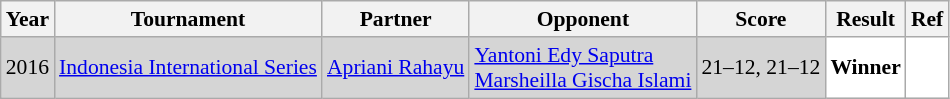<table class="sortable wikitable" style="font-size: 90%;">
<tr>
<th>Year</th>
<th>Tournament</th>
<th>Partner</th>
<th>Opponent</th>
<th>Score</th>
<th>Result</th>
<th>Ref</th>
</tr>
<tr style="background:#D5D5D5">
<td align="center">2016</td>
<td align="left"><a href='#'>Indonesia International Series</a></td>
<td align="left"> <a href='#'>Apriani Rahayu</a></td>
<td align="left"> <a href='#'>Yantoni Edy Saputra</a><br> <a href='#'>Marsheilla Gischa Islami</a></td>
<td align="left">21–12, 21–12</td>
<td style="text-align:left; background:white"> <strong>Winner</strong></td>
<td style="text-align:center; background:white"></td>
</tr>
</table>
